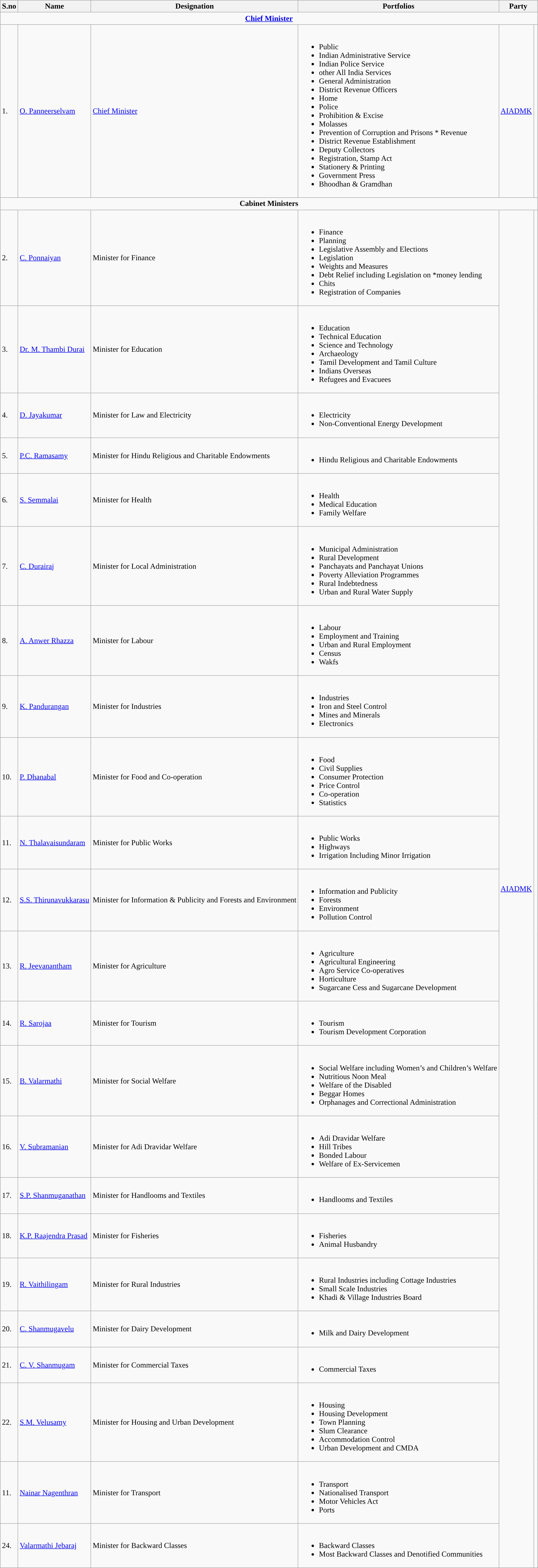<table class="wikitable">
<tr>
<th>S.no</th>
<th>Name</th>
<th>Designation</th>
<th>Portfolios</th>
<th colspan="2" scope="col">Party</th>
</tr>
<tr>
<td colspan="6" style="text-align: center;"><strong><a href='#'>Chief Minister</a></strong></td>
</tr>
<tr>
<td>1.</td>
<td><a href='#'>O. Panneerselvam</a></td>
<td><a href='#'>Chief Minister</a></td>
<td><br><ul><li>Public</li><li>Indian Administrative Service</li><li>Indian Police Service</li><li>other  All India Services</li><li>General    Administration</li><li>District Revenue Officers</li><li>Home</li><li>Police</li><li>Prohibition &  Excise</li><li>Molasses</li><li>Prevention  of Corruption and Prisons * Revenue</li><li>District Revenue Establishment</li><li>Deputy Collectors</li><li>Registration, Stamp  Act</li><li>Stationery & Printing</li><li>Government Press</li><li>Bhoodhan & Gramdhan</li></ul></td>
<td><a href='#'>AIADMK</a></td>
<td width="1px" style="background-color: "></td>
</tr>
<tr>
<td colspan="6" style="text-align: center;"><strong>Cabinet Ministers</strong></td>
</tr>
<tr>
<td>2.</td>
<td><a href='#'>C. Ponnaiyan</a></td>
<td>Minister for Finance</td>
<td><br><ul><li>Finance</li><li>Planning</li><li>Legislative Assembly and Elections</li><li>Legislation</li><li>Weights and Measures</li><li>Debt Relief including Legislation on *money lending</li><li>Chits</li><li>Registration of Companies</li></ul></td>
<td rowspan="32"><a href='#'>AIADMK</a></td>
<td rowspan="32" width="1px" style="background-color: "></td>
</tr>
<tr>
<td>3.</td>
<td><a href='#'>Dr. M. Thambi Durai</a></td>
<td>Minister for Education</td>
<td><br><ul><li>Education</li><li>Technical  Education</li><li>Science   and    Technology</li><li>Archaeology</li><li>Tamil  Development and  Tamil Culture</li><li>Indians Overseas</li><li>Refugees and Evacuees</li></ul></td>
</tr>
<tr>
<td>4.</td>
<td><a href='#'>D. Jayakumar</a></td>
<td>Minister for Law and Electricity</td>
<td><br><ul><li>Electricity</li><li>Non-Conventional Energy  Development</li></ul></td>
</tr>
<tr>
<td>5.</td>
<td><a href='#'>P.C. Ramasamy</a></td>
<td>Minister for Hindu Religious and Charitable Endowments</td>
<td><br><ul><li>Hindu Religious and Charitable Endowments</li></ul></td>
</tr>
<tr>
<td>6.</td>
<td><a href='#'>S. Semmalai</a></td>
<td>Minister for Health</td>
<td><br><ul><li>Health</li><li>Medical Education</li><li>Family  Welfare</li></ul></td>
</tr>
<tr>
<td>7.</td>
<td><a href='#'>C. Durairaj</a></td>
<td>Minister for Local Administration</td>
<td><br><ul><li>Municipal Administration</li><li>Rural Development</li><li>Panchayats and Panchayat Unions</li><li>Poverty Alleviation  Programmes</li><li>Rural Indebtedness</li><li>Urban and Rural Water Supply</li></ul></td>
</tr>
<tr>
<td>8.</td>
<td><a href='#'>A. Anwer Rhazza</a></td>
<td>Minister for Labour</td>
<td><br><ul><li>Labour</li><li>Employment and  Training</li><li>Urban and Rural Employment</li><li>Census</li><li>Wakfs</li></ul></td>
</tr>
<tr>
<td>9.</td>
<td><a href='#'>K. Pandurangan</a></td>
<td>Minister for Industries</td>
<td><br><ul><li>Industries</li><li>Iron and Steel Control</li><li>Mines and Minerals</li><li>Electronics</li></ul></td>
</tr>
<tr>
<td>10.</td>
<td><a href='#'>P. Dhanabal</a></td>
<td>Minister for Food and Co-operation</td>
<td><br><ul><li>Food</li><li>Civil Supplies</li><li>Consumer Protection</li><li>Price Control</li><li>Co-operation</li><li>Statistics</li></ul></td>
</tr>
<tr>
<td>11.</td>
<td><a href='#'>N. Thalavaisundaram</a></td>
<td>Minister for Public Works</td>
<td><br><ul><li>Public Works</li><li>Highways</li><li>Irrigation Including Minor Irrigation</li></ul></td>
</tr>
<tr>
<td>12.</td>
<td><a href='#'>S.S. Thirunavukkarasu</a></td>
<td>Minister for Information & Publicity and Forests and Environment</td>
<td><br><ul><li>Information and Publicity</li><li>Forests</li><li>Environment</li><li>Pollution  Control</li></ul></td>
</tr>
<tr>
<td>13.</td>
<td><a href='#'>R. Jeevanantham</a></td>
<td>Minister for Agriculture</td>
<td><br><ul><li>Agriculture</li><li>Agricultural  Engineering</li><li>Agro   Service   Co-operatives</li><li>Horticulture</li><li>Sugarcane Cess and Sugarcane Development</li></ul></td>
</tr>
<tr>
<td>14.</td>
<td><a href='#'>R. Sarojaa</a></td>
<td>Minister for Tourism</td>
<td><br><ul><li>Tourism</li><li>Tourism  Development Corporation</li></ul></td>
</tr>
<tr>
<td>15.</td>
<td><a href='#'>B. Valarmathi</a></td>
<td>Minister for Social Welfare</td>
<td><br><ul><li>Social Welfare including Women’s and Children’s  Welfare</li><li>Nutritious Noon Meal</li><li>Welfare of the Disabled</li><li>Beggar Homes</li><li>Orphanages and Correctional Administration</li></ul></td>
</tr>
<tr>
<td>16.</td>
<td><a href='#'>V. Subramanian</a></td>
<td>Minister for Adi Dravidar Welfare</td>
<td><br><ul><li>Adi  Dravidar Welfare</li><li>Hill Tribes</li><li>Bonded Labour</li><li>Welfare of Ex-Servicemen</li></ul></td>
</tr>
<tr>
<td>17.</td>
<td><a href='#'>S.P. Shanmuganathan</a></td>
<td>Minister for Handlooms and Textiles</td>
<td><br><ul><li>Handlooms  and Textiles</li></ul></td>
</tr>
<tr>
<td>18.</td>
<td><a href='#'>K.P. Raajendra Prasad</a></td>
<td>Minister for Fisheries</td>
<td><br><ul><li>Fisheries</li><li>Animal Husbandry</li></ul></td>
</tr>
<tr>
<td>19.</td>
<td><a href='#'>R. Vaithilingam</a></td>
<td>Minister for Rural Industries</td>
<td><br><ul><li>Rural Industries including Cottage Industries</li><li>Small Scale Industries</li><li>Khadi & Village Industries Board</li></ul></td>
</tr>
<tr>
<td>20.</td>
<td><a href='#'>C. Shanmugavelu</a></td>
<td>Minister for Dairy Development</td>
<td><br><ul><li>Milk and Dairy Development</li></ul></td>
</tr>
<tr>
<td>21.</td>
<td><a href='#'>C. V. Shanmugam</a></td>
<td>Minister for Commercial Taxes</td>
<td><br><ul><li>Commercial  Taxes</li></ul></td>
</tr>
<tr>
<td>22.</td>
<td><a href='#'>S.M. Velusamy</a></td>
<td>Minister for Housing and Urban Development</td>
<td><br><ul><li>Housing</li><li>Housing Development</li><li>Town Planning</li><li>Slum Clearance</li><li>Accommodation   Control</li><li>Urban Development and CMDA</li></ul></td>
</tr>
<tr>
<td>11.</td>
<td><a href='#'>Nainar Nagenthran</a></td>
<td>Minister for Transport</td>
<td><br><ul><li>Transport</li><li>Nationalised  Transport</li><li>Motor Vehicles  Act</li><li>Ports</li></ul></td>
</tr>
<tr>
<td>24.</td>
<td><a href='#'>Valarmathi Jebaraj</a></td>
<td>Minister for Backward Classes</td>
<td><br><ul><li>Backward Classes</li><li>Most Backward Classes and Denotified Communities</li></ul></td>
</tr>
</table>
